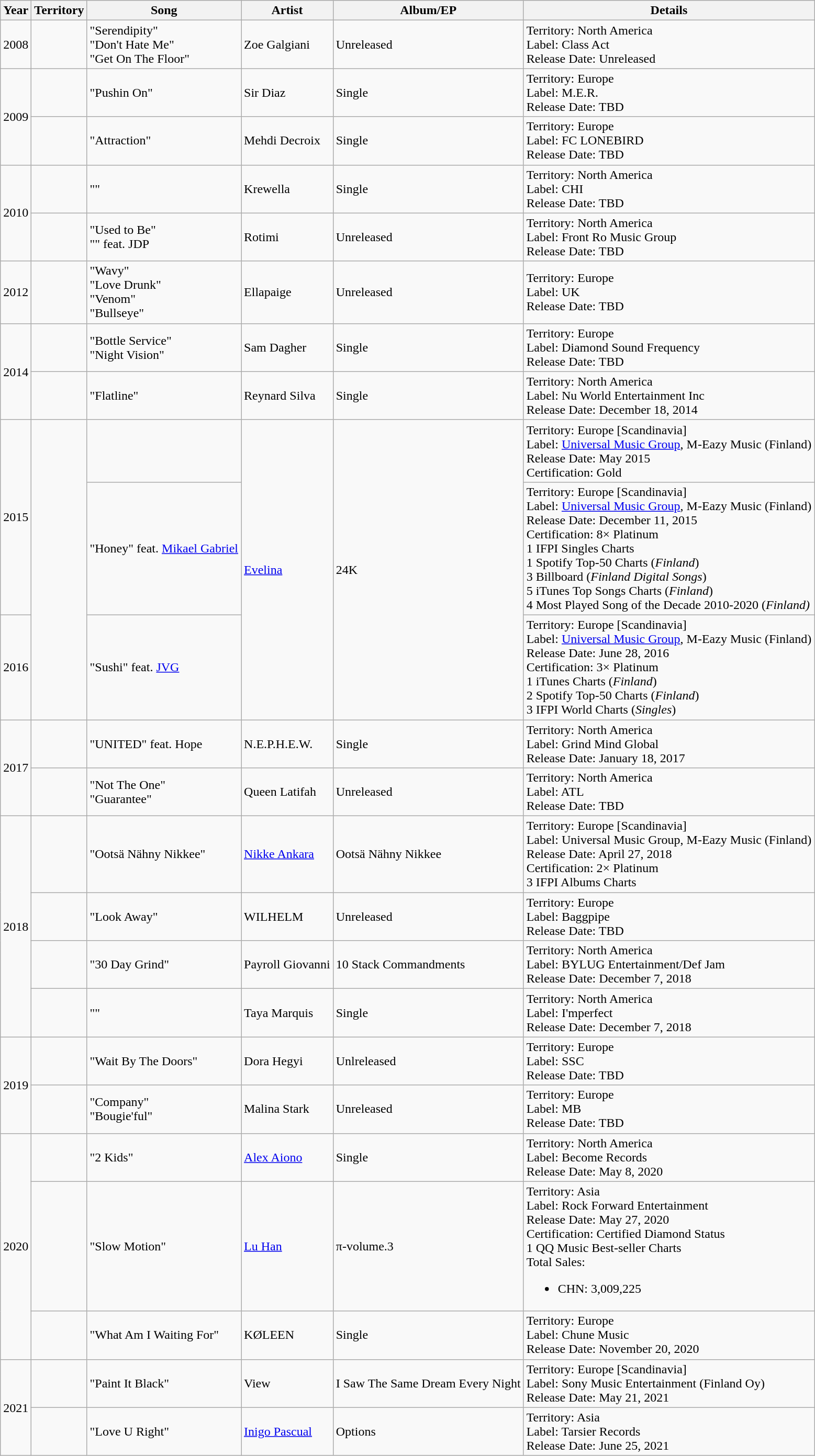<table class="wikitable">
<tr>
<th>Year</th>
<th>Territory</th>
<th>Song</th>
<th>Artist</th>
<th>Album/EP</th>
<th>Details</th>
</tr>
<tr>
<td>2008</td>
<td></td>
<td>"Serendipity"<br>"Don't Hate Me"<br>"Get On The Floor"</td>
<td>Zoe Galgiani</td>
<td>Unreleased</td>
<td>Territory: North America<br>Label: Class Act<br>Release Date: Unreleased</td>
</tr>
<tr>
<td rowspan="2">2009</td>
<td></td>
<td>"Pushin On"</td>
<td>Sir Diaz</td>
<td>Single</td>
<td>Territory: Europe<br>Label: M.E.R.<br>Release Date: TBD</td>
</tr>
<tr>
<td></td>
<td>"Attraction"</td>
<td>Mehdi Decroix</td>
<td>Single</td>
<td>Territory: Europe<br>Label: FC LONEBIRD<br>Release Date: TBD</td>
</tr>
<tr>
<td rowspan="2">2010</td>
<td></td>
<td>""</td>
<td>Krewella</td>
<td>Single</td>
<td>Territory: North America<br>Label: CHI<br>Release Date: TBD</td>
</tr>
<tr>
<td></td>
<td>"Used to Be"<br>"" feat. JDP</td>
<td>Rotimi</td>
<td>Unreleased</td>
<td>Territory: North America<br>Label: Front Ro Music Group<br>Release Date: TBD</td>
</tr>
<tr>
<td>2012</td>
<td></td>
<td>"Wavy"<br>"Love Drunk"<br>"Venom"<br>"Bullseye"</td>
<td>Ellapaige</td>
<td>Unreleased</td>
<td>Territory: Europe<br>Label: UK<br>Release Date: TBD</td>
</tr>
<tr>
<td rowspan="2">2014</td>
<td></td>
<td>"Bottle Service"<br>"Night Vision"</td>
<td>Sam Dagher</td>
<td>Single</td>
<td>Territory: Europe<br>Label: Diamond Sound Frequency<br>Release Date: TBD</td>
</tr>
<tr>
<td></td>
<td>"Flatline"</td>
<td>Reynard Silva</td>
<td>Single</td>
<td>Territory: North America<br>Label: Nu World Entertainment Inc<br>Release Date: December 18, 2014</td>
</tr>
<tr>
<td rowspan="2">2015</td>
<td rowspan="3"></td>
<td></td>
<td rowspan="3"><a href='#'>Evelina</a></td>
<td rowspan="3">24K</td>
<td>Territory: Europe [Scandinavia]<br>Label: <a href='#'>Universal Music Group</a>, M-Eazy Music (Finland)<br>Release Date: May 2015<br>Certification: Gold</td>
</tr>
<tr>
<td>"Honey" feat. <a href='#'>Mikael Gabriel</a></td>
<td>Territory: Europe [Scandinavia]<br>Label: <a href='#'>Universal Music Group</a>, M-Eazy Music (Finland)<br>Release Date: December 11, 2015<br>Certification: 8× Platinum<br>1 IFPI Singles Charts<br>1 Spotify Top-50 Charts (<em>Finland</em>)<br>3 Billboard (<em>Finland Digital Songs</em>)<br>5 iTunes Top Songs Charts (<em>Finland</em>)<br>4 Most Played Song of the Decade 2010-2020 (<em>Finland)</em></td>
</tr>
<tr>
<td>2016</td>
<td>"Sushi" feat. <a href='#'>JVG</a></td>
<td>Territory: Europe [Scandinavia]<br>Label: <a href='#'>Universal Music Group</a>, M-Eazy Music (Finland)<br>Release Date: June 28, 2016<br>Certification: 3× Platinum<br>1 iTunes Charts (<em>Finland</em>)<br>2 Spotify Top-50 Charts (<em>Finland</em>)<br>3 IFPI World Charts (<em>Singles</em>)</td>
</tr>
<tr>
<td rowspan="2">2017</td>
<td></td>
<td>"UNITED" feat. Hope</td>
<td>N.E.P.H.E.W.</td>
<td>Single</td>
<td>Territory: North America<br>Label: Grind Mind Global<br>Release Date: January 18, 2017</td>
</tr>
<tr>
<td></td>
<td>"Not The One"<br>"Guarantee"</td>
<td>Queen Latifah</td>
<td>Unreleased</td>
<td>Territory: North America<br>Label: ATL<br>Release Date: TBD</td>
</tr>
<tr>
<td rowspan="4">2018</td>
<td></td>
<td>"Ootsä Nähny Nikkee"</td>
<td><a href='#'>Nikke Ankara</a></td>
<td>Ootsä Nähny Nikkee</td>
<td>Territory: Europe [Scandinavia]<br>Label: Universal Music Group, M-Eazy Music (Finland)<br>Release Date: April 27, 2018<br>Certification: 2× Platinum<br>3 IFPI Albums Charts</td>
</tr>
<tr>
<td></td>
<td>"Look Away"</td>
<td>WILHELM</td>
<td>Unreleased</td>
<td>Territory: Europe<br>Label: Baggpipe<br>Release Date: TBD</td>
</tr>
<tr>
<td></td>
<td>"30 Day Grind"</td>
<td>Payroll Giovanni</td>
<td>10 Stack Commandments</td>
<td>Territory: North America<br>Label: BYLUG Entertainment/Def Jam<br>Release Date: December 7, 2018</td>
</tr>
<tr>
<td></td>
<td>""</td>
<td>Taya Marquis</td>
<td>Single</td>
<td>Territory: North America<br>Label: I'mperfect<br>Release Date: December 7, 2018</td>
</tr>
<tr>
<td rowspan="2">2019</td>
<td></td>
<td>"Wait By The Doors"</td>
<td>Dora Hegyi</td>
<td>Unlreleased</td>
<td>Territory: Europe<br>Label: SSC<br>Release Date: TBD</td>
</tr>
<tr>
<td></td>
<td>"Company"<br>"Bougie'ful"</td>
<td>Malina Stark</td>
<td>Unreleased</td>
<td>Territory: Europe<br>Label: MB<br>Release Date: TBD</td>
</tr>
<tr>
<td rowspan="3">2020</td>
<td></td>
<td>"2 Kids"</td>
<td><a href='#'>Alex Aiono</a></td>
<td>Single</td>
<td>Territory: North America<br>Label: Become Records<br>Release Date: May 8, 2020</td>
</tr>
<tr>
<td></td>
<td>"Slow Motion"</td>
<td><a href='#'>Lu Han</a></td>
<td>π-volume.3</td>
<td>Territory: Asia<br>Label: Rock Forward Entertainment<br>Release Date: May 27, 2020<br>Certification: Certified Diamond Status<br>1 QQ Music Best-seller Charts<br>Total Sales:<ul><li>CHN: 3,009,225</li></ul></td>
</tr>
<tr>
<td></td>
<td>"What Am I Waiting For"</td>
<td>KØLEEN</td>
<td>Single</td>
<td>Territory: Europe<br>Label: Chune Music<br>Release Date: November 20, 2020</td>
</tr>
<tr>
<td rowspan="2">2021</td>
<td></td>
<td>"Paint It Black"</td>
<td>View</td>
<td>I Saw The Same Dream Every Night</td>
<td>Territory: Europe [Scandinavia]<br>Label: Sony Music Entertainment (Finland Oy)<br>Release Date: May 21, 2021</td>
</tr>
<tr>
<td></td>
<td>"Love U Right"</td>
<td><a href='#'>Inigo Pascual</a></td>
<td>Options</td>
<td>Territory: Asia<br>Label: Tarsier Records<br>Release Date: June 25, 2021</td>
</tr>
</table>
